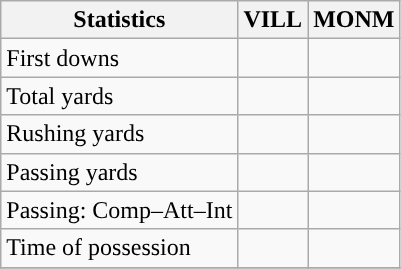<table class="wikitable" style="float: left;">
<tr>
<th>Statistics</th>
<th>VILL</th>
<th>MONM</th>
</tr>
<tr>
<td>First downs</td>
<td></td>
<td></td>
</tr>
<tr>
<td>Total yards</td>
<td></td>
<td></td>
</tr>
<tr>
<td>Rushing yards</td>
<td></td>
<td></td>
</tr>
<tr>
<td>Passing yards</td>
<td></td>
<td></td>
</tr>
<tr>
<td>Passing: Comp–Att–Int</td>
<td></td>
<td></td>
</tr>
<tr>
<td>Time of possession</td>
<td></td>
<td></td>
</tr>
<tr>
</tr>
</table>
